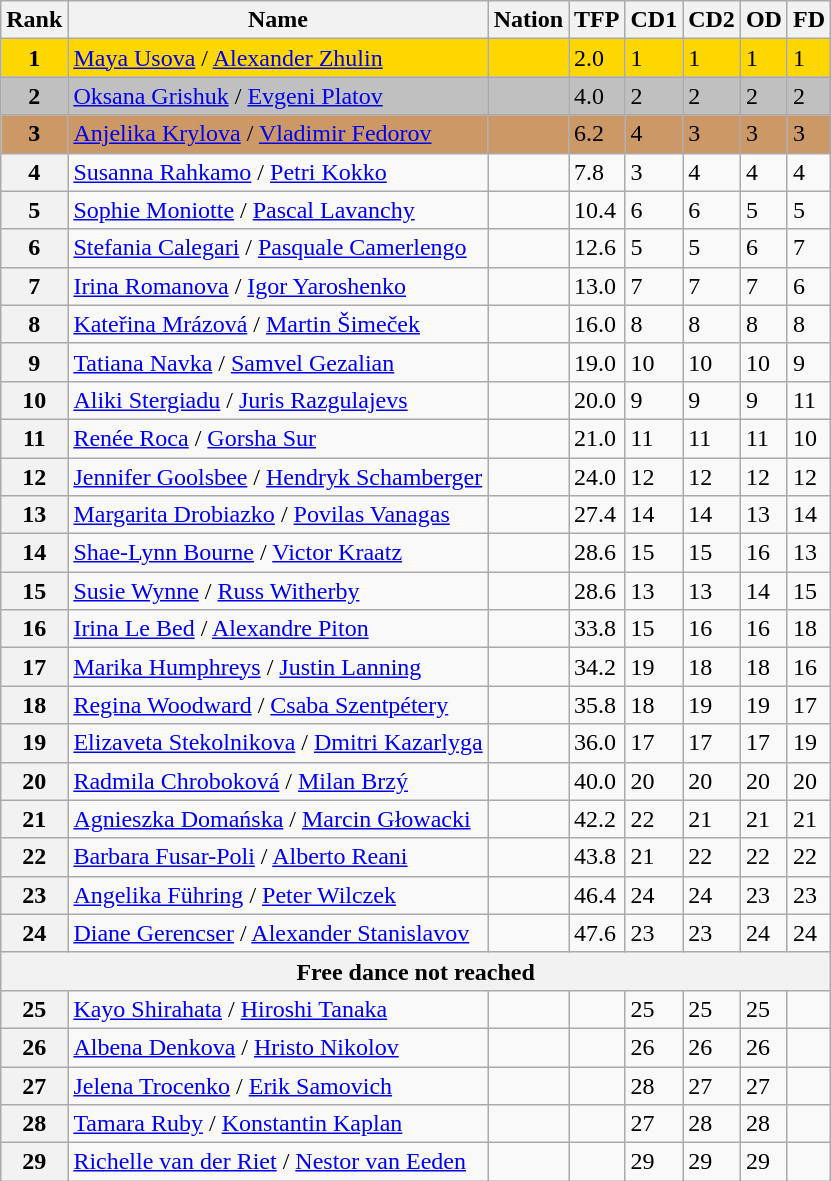<table class="wikitable">
<tr>
<th>Rank</th>
<th>Name</th>
<th>Nation</th>
<th>TFP</th>
<th>CD1</th>
<th>CD2</th>
<th>OD</th>
<th>FD</th>
</tr>
<tr style="background:gold;">
<td style="text-align:center;"><strong>1</strong></td>
<td><a href='#'>Maya Usova</a> / <a href='#'>Alexander Zhulin</a></td>
<td></td>
<td>2.0</td>
<td>1</td>
<td>1</td>
<td>1</td>
<td>1</td>
</tr>
<tr style="background:silver;">
<td style="text-align:center;"><strong>2</strong></td>
<td><a href='#'>Oksana Grishuk</a> / <a href='#'>Evgeni Platov</a></td>
<td></td>
<td>4.0</td>
<td>2</td>
<td>2</td>
<td>2</td>
<td>2</td>
</tr>
<tr style="background:#c96;">
<td style="text-align:center;"><strong>3</strong></td>
<td><a href='#'>Anjelika Krylova</a> / <a href='#'>Vladimir Fedorov</a></td>
<td></td>
<td>6.2</td>
<td>4</td>
<td>3</td>
<td>3</td>
<td>3</td>
</tr>
<tr>
<th>4</th>
<td><a href='#'>Susanna Rahkamo</a> / <a href='#'>Petri Kokko</a></td>
<td></td>
<td>7.8</td>
<td>3</td>
<td>4</td>
<td>4</td>
<td>4</td>
</tr>
<tr>
<th>5</th>
<td><a href='#'>Sophie Moniotte</a> / <a href='#'>Pascal Lavanchy</a></td>
<td></td>
<td>10.4</td>
<td>6</td>
<td>6</td>
<td>5</td>
<td>5</td>
</tr>
<tr>
<th>6</th>
<td><a href='#'>Stefania Calegari</a> / <a href='#'>Pasquale Camerlengo</a></td>
<td></td>
<td>12.6</td>
<td>5</td>
<td>5</td>
<td>6</td>
<td>7</td>
</tr>
<tr>
<th>7</th>
<td><a href='#'>Irina Romanova</a> / <a href='#'>Igor Yaroshenko</a></td>
<td></td>
<td>13.0</td>
<td>7</td>
<td>7</td>
<td>7</td>
<td>6</td>
</tr>
<tr>
<th>8</th>
<td><a href='#'>Kateřina Mrázová</a> / <a href='#'>Martin Šimeček</a></td>
<td></td>
<td>16.0</td>
<td>8</td>
<td>8</td>
<td>8</td>
<td>8</td>
</tr>
<tr>
<th>9</th>
<td><a href='#'>Tatiana Navka</a> / <a href='#'>Samvel Gezalian</a></td>
<td></td>
<td>19.0</td>
<td>10</td>
<td>10</td>
<td>10</td>
<td>9</td>
</tr>
<tr>
<th>10</th>
<td><a href='#'>Aliki Stergiadu</a> / <a href='#'>Juris Razgulajevs</a></td>
<td></td>
<td>20.0</td>
<td>9</td>
<td>9</td>
<td>9</td>
<td>11</td>
</tr>
<tr>
<th>11</th>
<td><a href='#'>Renée Roca</a> / <a href='#'>Gorsha Sur</a></td>
<td></td>
<td>21.0</td>
<td>11</td>
<td>11</td>
<td>11</td>
<td>10</td>
</tr>
<tr>
<th>12</th>
<td><a href='#'>Jennifer Goolsbee</a> / <a href='#'>Hendryk Schamberger</a></td>
<td></td>
<td>24.0</td>
<td>12</td>
<td>12</td>
<td>12</td>
<td>12</td>
</tr>
<tr>
<th>13</th>
<td><a href='#'>Margarita Drobiazko</a> / <a href='#'>Povilas Vanagas</a></td>
<td></td>
<td>27.4</td>
<td>14</td>
<td>14</td>
<td>13</td>
<td>14</td>
</tr>
<tr>
<th>14</th>
<td><a href='#'>Shae-Lynn Bourne</a> / <a href='#'>Victor Kraatz</a></td>
<td></td>
<td>28.6</td>
<td>15</td>
<td>15</td>
<td>16</td>
<td>13</td>
</tr>
<tr>
<th>15</th>
<td><a href='#'>Susie Wynne</a> / <a href='#'>Russ Witherby</a></td>
<td></td>
<td>28.6</td>
<td>13</td>
<td>13</td>
<td>14</td>
<td>15</td>
</tr>
<tr>
<th>16</th>
<td><a href='#'>Irina Le Bed</a> / <a href='#'>Alexandre Piton</a></td>
<td></td>
<td>33.8</td>
<td>15</td>
<td>16</td>
<td>16</td>
<td>18</td>
</tr>
<tr>
<th>17</th>
<td><a href='#'>Marika Humphreys</a> / <a href='#'>Justin Lanning</a></td>
<td></td>
<td>34.2</td>
<td>19</td>
<td>18</td>
<td>18</td>
<td>16</td>
</tr>
<tr>
<th>18</th>
<td><a href='#'>Regina Woodward</a> / <a href='#'>Csaba Szentpétery</a></td>
<td></td>
<td>35.8</td>
<td>18</td>
<td>19</td>
<td>19</td>
<td>17</td>
</tr>
<tr>
<th>19</th>
<td><a href='#'>Elizaveta Stekolnikova</a> / <a href='#'>Dmitri Kazarlyga</a></td>
<td></td>
<td>36.0</td>
<td>17</td>
<td>17</td>
<td>17</td>
<td>19</td>
</tr>
<tr>
<th>20</th>
<td><a href='#'>Radmila Chroboková</a> / <a href='#'>Milan Brzý</a></td>
<td></td>
<td>40.0</td>
<td>20</td>
<td>20</td>
<td>20</td>
<td>20</td>
</tr>
<tr>
<th>21</th>
<td><a href='#'>Agnieszka Domańska</a> / <a href='#'>Marcin Głowacki</a></td>
<td></td>
<td>42.2</td>
<td>22</td>
<td>21</td>
<td>21</td>
<td>21</td>
</tr>
<tr>
<th>22</th>
<td><a href='#'>Barbara Fusar-Poli</a> / <a href='#'>Alberto Reani</a></td>
<td></td>
<td>43.8</td>
<td>21</td>
<td>22</td>
<td>22</td>
<td>22</td>
</tr>
<tr>
<th>23</th>
<td><a href='#'>Angelika Führing</a> / <a href='#'>Peter Wilczek</a></td>
<td></td>
<td>46.4</td>
<td>24</td>
<td>24</td>
<td>23</td>
<td>23</td>
</tr>
<tr>
<th>24</th>
<td><a href='#'>Diane Gerencser</a> / <a href='#'>Alexander Stanislavov</a></td>
<td></td>
<td>47.6</td>
<td>23</td>
<td>23</td>
<td>24</td>
<td>24</td>
</tr>
<tr>
<th colspan=8>Free dance not reached</th>
</tr>
<tr>
<th>25</th>
<td><a href='#'>Kayo Shirahata</a> / <a href='#'>Hiroshi Tanaka</a></td>
<td></td>
<td></td>
<td>25</td>
<td>25</td>
<td>25</td>
<td></td>
</tr>
<tr>
<th>26</th>
<td><a href='#'>Albena Denkova</a> / <a href='#'>Hristo Nikolov</a></td>
<td></td>
<td></td>
<td>26</td>
<td>26</td>
<td>26</td>
<td></td>
</tr>
<tr>
<th>27</th>
<td><a href='#'>Jelena Trocenko</a> / <a href='#'>Erik Samovich</a></td>
<td></td>
<td></td>
<td>28</td>
<td>27</td>
<td>27</td>
<td></td>
</tr>
<tr>
<th>28</th>
<td><a href='#'>Tamara Ruby</a> / <a href='#'>Konstantin Kaplan</a></td>
<td></td>
<td></td>
<td>27</td>
<td>28</td>
<td>28</td>
<td></td>
</tr>
<tr>
<th>29</th>
<td><a href='#'>Richelle van der Riet</a> / <a href='#'>Nestor van Eeden</a></td>
<td></td>
<td></td>
<td>29</td>
<td>29</td>
<td>29</td>
<td></td>
</tr>
</table>
